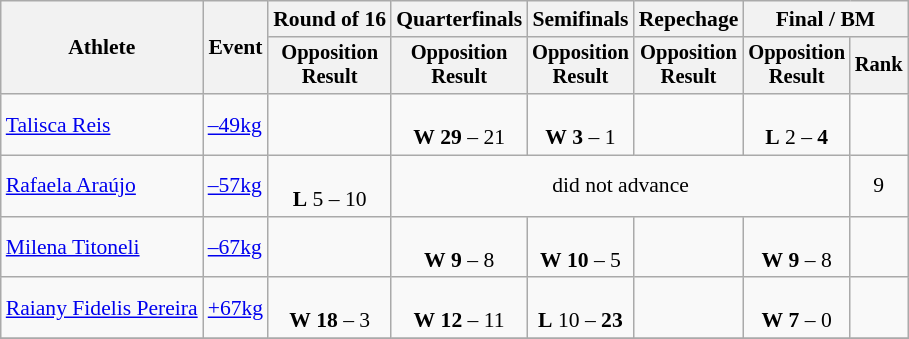<table class="wikitable" style="font-size:90%">
<tr>
<th rowspan=2>Athlete</th>
<th rowspan=2>Event</th>
<th>Round of 16</th>
<th>Quarterfinals</th>
<th>Semifinals</th>
<th>Repechage</th>
<th colspan=2>Final / BM</th>
</tr>
<tr style="font-size:95%">
<th>Opposition<br>Result</th>
<th>Opposition<br>Result</th>
<th>Opposition<br>Result</th>
<th>Opposition<br>Result</th>
<th>Opposition<br>Result</th>
<th>Rank</th>
</tr>
<tr align=center>
<td align=left><a href='#'>Talisca Reis</a></td>
<td align=left><a href='#'>–49kg</a></td>
<td></td>
<td><br><strong>W</strong> <strong>29</strong> – 21</td>
<td><br><strong>W</strong> <strong>3</strong> – 1</td>
<td></td>
<td><br><strong>L</strong> 2 – <strong>4</strong></td>
<td></td>
</tr>
<tr align=center>
<td align=left><a href='#'>Rafaela Araújo</a></td>
<td align=left><a href='#'>–57kg</a></td>
<td><br><strong>L</strong> 5 – 10</td>
<td colspan=4>did not advance</td>
<td>9</td>
</tr>
<tr align=center>
<td align=left><a href='#'>Milena Titoneli</a></td>
<td align=left><a href='#'>–67kg</a></td>
<td></td>
<td><br><strong>W</strong> <strong>9</strong> – 8</td>
<td><br><strong>W</strong> <strong>10</strong> – 5</td>
<td></td>
<td><br><strong>W</strong> <strong>9</strong> – 8</td>
<td></td>
</tr>
<tr align=center>
<td align=left><a href='#'>Raiany Fidelis Pereira</a></td>
<td align=left><a href='#'>+67kg</a></td>
<td><br><strong>W</strong> <strong>18</strong> – 3</td>
<td><br><strong>W</strong> <strong>12</strong> – 11</td>
<td><br><strong>L</strong> 10 – <strong>23</strong></td>
<td></td>
<td><br><strong>W</strong> <strong>7</strong> – 0</td>
<td></td>
</tr>
<tr align=center>
</tr>
</table>
